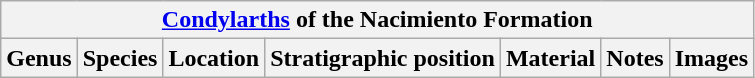<table class="wikitable" align="center">
<tr>
<th colspan="7" align="center"><a href='#'>Condylarths</a> of the Nacimiento Formation</th>
</tr>
<tr>
<th>Genus</th>
<th>Species</th>
<th>Location</th>
<th>Stratigraphic position</th>
<th>Material</th>
<th>Notes</th>
<th>Images</th>
</tr>
</table>
